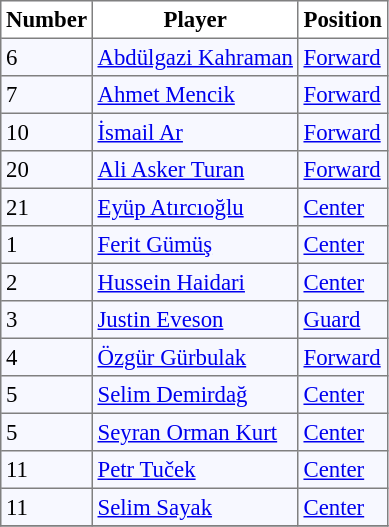<table bgcolor="#f7f8ff" cellpadding="3" cellspacing="0" border="1" style="font-size: 95%; border: gray solid 1px; border-collapse: collapse;">
<tr bgcolor="#FFFFFF">
<td align=center><strong>Number</strong></td>
<td align=center><strong>Player</strong></td>
<td align=center><strong>Position</strong></td>
</tr>
<tr>
<td>6</td>
<td> <a href='#'>Abdülgazi Kahraman</a></td>
<td><a href='#'>Forward</a></td>
</tr>
<tr>
<td>7</td>
<td> <a href='#'>Ahmet Mencik</a></td>
<td><a href='#'>Forward</a></td>
</tr>
<tr>
<td>10</td>
<td> <a href='#'>İsmail Ar</a></td>
<td><a href='#'>Forward</a></td>
</tr>
<tr>
<td>20</td>
<td> <a href='#'>Ali Asker Turan</a></td>
<td><a href='#'>Forward</a></td>
</tr>
<tr>
<td>21</td>
<td> <a href='#'>Eyüp Atırcıoğlu</a></td>
<td><a href='#'>Center</a></td>
</tr>
<tr>
<td>1</td>
<td> <a href='#'>Ferit Gümüş</a></td>
<td><a href='#'>Center</a></td>
</tr>
<tr>
<td>2</td>
<td> <a href='#'>Hussein Haidari</a></td>
<td><a href='#'>Center</a></td>
</tr>
<tr>
<td>3</td>
<td> <a href='#'>Justin Eveson</a></td>
<td><a href='#'>Guard</a></td>
</tr>
<tr>
<td>4</td>
<td> <a href='#'>Özgür Gürbulak</a></td>
<td><a href='#'>Forward</a></td>
</tr>
<tr>
<td>5</td>
<td> <a href='#'>Selim Demirdağ</a></td>
<td><a href='#'>Center</a></td>
</tr>
<tr>
<td>5</td>
<td> <a href='#'>Seyran Orman Kurt</a></td>
<td><a href='#'>Center</a></td>
</tr>
<tr>
<td>11</td>
<td> <a href='#'>Petr Tuček</a></td>
<td><a href='#'>Center</a></td>
</tr>
<tr>
<td>11</td>
<td> <a href='#'>Selim Sayak</a></td>
<td><a href='#'>Center</a></td>
</tr>
<tr>
</tr>
</table>
